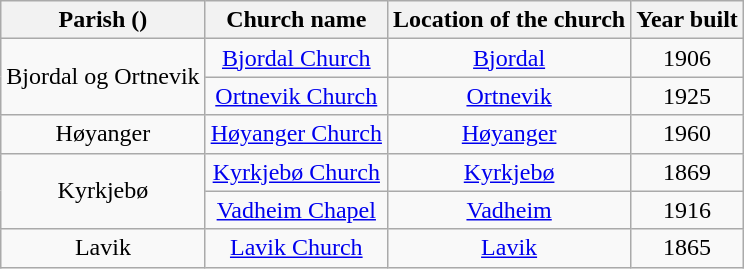<table class="wikitable" style="text-align:center">
<tr>
<th>Parish ()</th>
<th>Church name</th>
<th>Location of the church</th>
<th>Year built</th>
</tr>
<tr>
<td rowspan=2>Bjordal og Ortnevik</td>
<td><a href='#'>Bjordal Church</a></td>
<td><a href='#'>Bjordal</a></td>
<td>1906</td>
</tr>
<tr>
<td><a href='#'>Ortnevik Church</a></td>
<td><a href='#'>Ortnevik</a></td>
<td>1925</td>
</tr>
<tr>
<td>Høyanger</td>
<td><a href='#'>Høyanger Church</a></td>
<td><a href='#'>Høyanger</a></td>
<td>1960</td>
</tr>
<tr>
<td rowspan="2">Kyrkjebø</td>
<td><a href='#'>Kyrkjebø Church</a></td>
<td><a href='#'>Kyrkjebø</a></td>
<td>1869</td>
</tr>
<tr>
<td><a href='#'>Vadheim Chapel</a></td>
<td><a href='#'>Vadheim</a></td>
<td>1916</td>
</tr>
<tr>
<td>Lavik</td>
<td><a href='#'>Lavik Church</a></td>
<td><a href='#'>Lavik</a></td>
<td>1865</td>
</tr>
</table>
